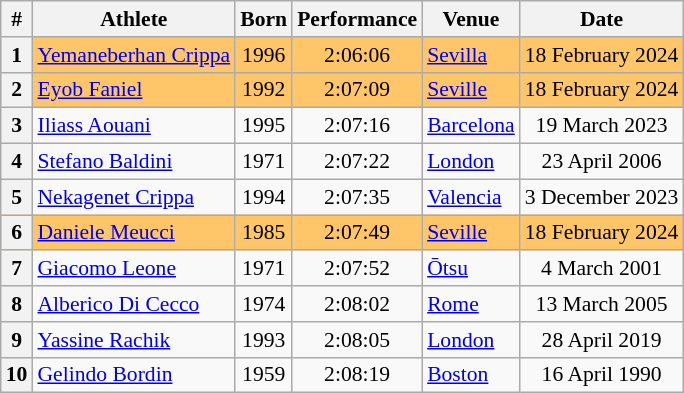<table class="wikitable" style="font-size:90%; text-align:center;">
<tr>
<th>#</th>
<th>Athlete</th>
<th>Born</th>
<th>Performance</th>
<th>Venue</th>
<th>Date</th>
</tr>
<tr bgcolor=ffc569>
<th>1</th>
<td align=left><a href='#'>Yemaneberhan Crippa</a></td>
<td>1996</td>
<td>2:06:06</td>
<td align=left> <a href='#'>Sevilla</a></td>
<td>18 February 2024</td>
</tr>
<tr bgcolor=ffc569>
<th>2</th>
<td align=left><a href='#'>Eyob Faniel</a></td>
<td>1992</td>
<td>2:07:09</td>
<td align=left> <a href='#'>Seville</a></td>
<td>18 February 2024</td>
</tr>
<tr>
<th>3</th>
<td align=left><a href='#'>Iliass Aouani</a></td>
<td>1995</td>
<td>2:07:16</td>
<td align=left> <a href='#'>Barcelona</a></td>
<td>19 March 2023</td>
</tr>
<tr>
<th>4</th>
<td align=left><a href='#'>Stefano Baldini</a></td>
<td>1971</td>
<td>2:07:22</td>
<td align=left> <a href='#'>London</a></td>
<td>23 April 2006</td>
</tr>
<tr>
<th>5</th>
<td align=left><a href='#'>Nekagenet Crippa</a></td>
<td>1994</td>
<td>2:07:35</td>
<td align=left> <a href='#'>Valencia</a></td>
<td>3 December 2023</td>
</tr>
<tr bgcolor=ffc569>
<th>6</th>
<td align=left><a href='#'>Daniele Meucci</a></td>
<td>1985</td>
<td>2:07:49</td>
<td align=left> <a href='#'>Seville</a></td>
<td>18 February 2024</td>
</tr>
<tr>
<th>7</th>
<td align=left><a href='#'>Giacomo Leone</a></td>
<td>1971</td>
<td>2:07:52</td>
<td align=left> <a href='#'>Ōtsu</a></td>
<td>4 March 2001</td>
</tr>
<tr>
<th>8</th>
<td align=left><a href='#'>Alberico Di Cecco</a></td>
<td>1974</td>
<td>2:08:02</td>
<td align=left> <a href='#'>Rome</a></td>
<td>13 March 2005</td>
</tr>
<tr>
<th>9</th>
<td align=left><a href='#'>Yassine Rachik</a></td>
<td>1993</td>
<td>2:08:05</td>
<td align=left> <a href='#'>London</a></td>
<td>28 April 2019</td>
</tr>
<tr>
<th>10</th>
<td align=left><a href='#'>Gelindo Bordin</a></td>
<td>1959</td>
<td>2:08:19</td>
<td align=left> <a href='#'>Boston</a></td>
<td>16 April 1990</td>
</tr>
</table>
